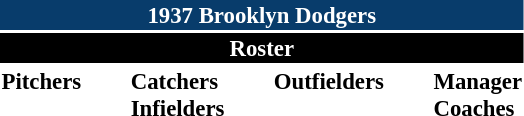<table class="toccolours" style="font-size: 95%;">
<tr>
<th colspan="10" style="background-color: #083c6b; color: white; text-align: center;">1937 Brooklyn Dodgers</th>
</tr>
<tr>
<td colspan="10" style="background-color: black; color: white; text-align: center;"><strong>Roster</strong></td>
</tr>
<tr>
<td valign="top"><strong>Pitchers</strong><br>














</td>
<td width="25px"></td>
<td valign="top"><strong>Catchers</strong><br>




<strong>Infielders</strong>











</td>
<td width="25px"></td>
<td valign="top"><strong>Outfielders</strong><br>








</td>
<td width="25px"></td>
<td valign="top"><strong>Manager</strong><br>
<strong>Coaches</strong>
</td>
</tr>
</table>
